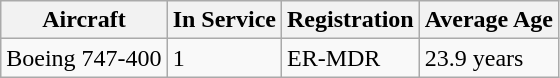<table class="wikitable">
<tr>
<th>Aircraft</th>
<th>In Service</th>
<th>Registration</th>
<th>Average Age</th>
</tr>
<tr>
<td>Boeing 747-400</td>
<td>1</td>
<td>ER-MDR</td>
<td>23.9 years</td>
</tr>
</table>
